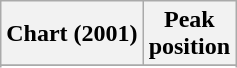<table class="wikitable sortable">
<tr>
<th align="left">Chart (2001)</th>
<th align="center">Peak<br>position</th>
</tr>
<tr>
</tr>
<tr>
</tr>
</table>
